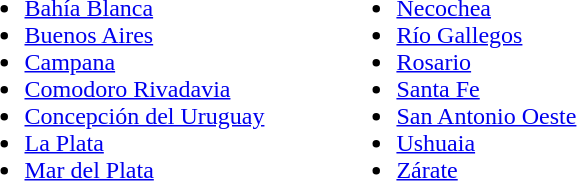<table>
<tr valign=top>
<td><br><ul><li><a href='#'>Bahía Blanca</a></li><li><a href='#'>Buenos Aires</a></li><li><a href='#'>Campana</a></li><li><a href='#'>Comodoro Rivadavia</a></li><li><a href='#'>Concepción del Uruguay</a></li><li><a href='#'>La Plata</a></li><li><a href='#'>Mar del Plata</a></li></ul></td>
<td width=40></td>
<td><br><ul><li><a href='#'>Necochea</a></li><li><a href='#'>Río Gallegos</a></li><li><a href='#'>Rosario</a></li><li><a href='#'>Santa Fe</a></li><li><a href='#'>San Antonio Oeste</a></li><li><a href='#'>Ushuaia</a></li><li><a href='#'>Zárate</a></li></ul></td>
</tr>
</table>
